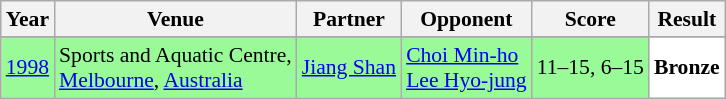<table class="sortable wikitable" style="font-size: 90%;">
<tr>
<th>Year</th>
<th>Venue</th>
<th>Partner</th>
<th>Opponent</th>
<th>Score</th>
<th>Result</th>
</tr>
<tr>
</tr>
<tr style="background:#98FB98">
<td align="center"><a href='#'>1998</a></td>
<td align="left">Sports and Aquatic Centre,<br><a href='#'>Melbourne</a>, <a href='#'>Australia</a></td>
<td align="left"> <a href='#'>Jiang Shan</a></td>
<td align="left"> <a href='#'>Choi Min-ho</a> <br>  <a href='#'>Lee Hyo-jung</a></td>
<td align="left">11–15, 6–15</td>
<td style="text-align:left; background:white"> <strong>Bronze</strong></td>
</tr>
</table>
